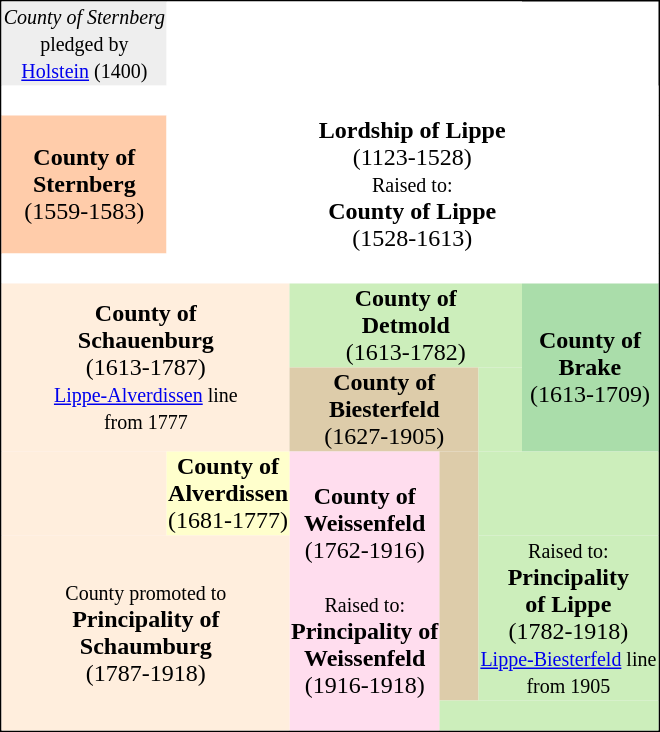<table align="center" style="border-spacing: 0px; border: 1px solid black; text-align: center;">
<tr>
<td colspan=1 style="background: #eee;"><small><em>County of Sternberg</em></small><br><small>pledged by<br> <a href='#'>Holstein</a> (1400)</small></td>
<td colspan=4 style="background: #fff;"></td>
</tr>
<tr>
<td colspan=6 style="background: #fff;">      </td>
</tr>
<tr>
<td colspan=1 style="background: #fca;"><strong>County of <br>Sternberg</strong> <br>(1559-1583)</td>
<td colspan=5 style="background: #fff;"><strong>Lordship of Lippe</strong><br>(1123-1528)<br><small>Raised to:</small><br><strong>County of Lippe</strong><br> (1528-1613)</td>
</tr>
<tr>
<td colspan=6 style="background: #fff;">      </td>
</tr>
<tr>
<td colspan=2 rowspan="3"style="background:#fed;"><strong>County of<br>Schauenburg</strong><br>(1613-1787)<br><small><a href='#'>Lippe-Alverdissen</a> line<br> from 1777</small></td>
<td colspan=3 style="background: #ceb;"><strong>County of <br>Detmold</strong><br>(1613-1782)</td>
<td colspan=1 rowspan="4" style="background: #ada;"><strong>County of<br>Brake</strong><br>(1613-1709)</td>
</tr>
<tr>
<td colspan=2 style="background: #dca;"><strong>County of <br>Biesterfeld</strong><br> (1627-1905)</td>
<td colspan=1 rowspan="3" style="background: #ceb;">      </td>
</tr>
<tr>
<td colspan=1 rowspan="5" style="background: #fde;"><strong>County of<br>Weissenfeld</strong><br>(1762-1916)<br><br><small>Raised to: </small><br><strong>Principality of<br>Weissenfeld</strong><br> (1916-1918)</td>
<td colspan=1 rowspan="4"style="background: #dca;">      </td>
</tr>
<tr>
<td colspan=1 rowspan="2"style="background: #fed;">      </td>
<td colspan=1 rowspan="2"style="background: #ffc;"><strong>County of <br>Alverdissen</strong><br>(1681-1777)</td>
</tr>
<tr>
<td colspan=2 style="background: #ceb">      </td>
</tr>
<tr>
<td colspan=2 rowspan="2"style="background: #fed;"><small>County promoted to </small><br><strong>Principality of<br>Schaumburg</strong><br> (1787-1918)</td>
<td colspan=2 style="background: #ceb;"><small>Raised to:</small><br><strong>Principality<br>of Lippe</strong><br> (1782-1918)<br><small><a href='#'>Lippe-Biesterfeld</a> line<br> from 1905</small></td>
</tr>
<tr>
<td colspan=4 style="background: #ceb;">      </td>
</tr>
</table>
